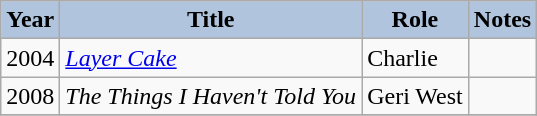<table class="wikitable">
<tr>
<th style="background:#B0C4DE;">Year</th>
<th style="background:#B0C4DE;">Title</th>
<th style="background:#B0C4DE;">Role</th>
<th style="background:#B0C4DE;">Notes</th>
</tr>
<tr>
<td>2004</td>
<td><em><a href='#'>Layer Cake</a></em></td>
<td>Charlie</td>
<td></td>
</tr>
<tr>
<td>2008</td>
<td><em>The Things I Haven't Told You</em></td>
<td>Geri West</td>
<td></td>
</tr>
<tr>
</tr>
</table>
